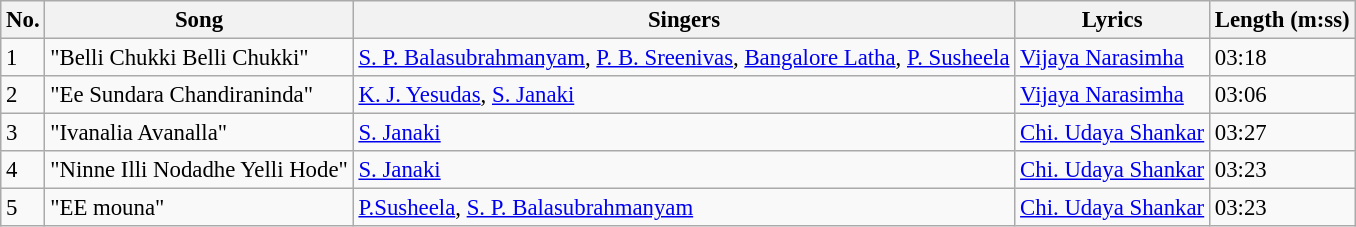<table class="wikitable" style="font-size:95%;">
<tr>
<th>No.</th>
<th>Song</th>
<th>Singers</th>
<th>Lyrics</th>
<th>Length (m:ss)</th>
</tr>
<tr>
<td>1</td>
<td>"Belli Chukki Belli Chukki"</td>
<td><a href='#'>S. P. Balasubrahmanyam</a>, <a href='#'>P. B. Sreenivas</a>, <a href='#'>Bangalore Latha</a>, <a href='#'>P. Susheela</a></td>
<td><a href='#'>Vijaya Narasimha</a></td>
<td>03:18</td>
</tr>
<tr>
<td>2</td>
<td>"Ee Sundara Chandiraninda"</td>
<td><a href='#'>K. J. Yesudas</a>, <a href='#'>S. Janaki</a></td>
<td><a href='#'>Vijaya Narasimha</a></td>
<td>03:06</td>
</tr>
<tr>
<td>3</td>
<td>"Ivanalia Avanalla"</td>
<td><a href='#'>S. Janaki</a></td>
<td><a href='#'>Chi. Udaya Shankar</a></td>
<td>03:27</td>
</tr>
<tr>
<td>4</td>
<td>"Ninne Illi Nodadhe Yelli Hode"</td>
<td><a href='#'>S. Janaki</a></td>
<td><a href='#'>Chi. Udaya Shankar</a></td>
<td>03:23</td>
</tr>
<tr>
<td>5</td>
<td>"EE mouna"</td>
<td><a href='#'>P.Susheela</a>, <a href='#'>S. P. Balasubrahmanyam</a></td>
<td><a href='#'>Chi. Udaya Shankar</a></td>
<td>03:23</td>
</tr>
</table>
